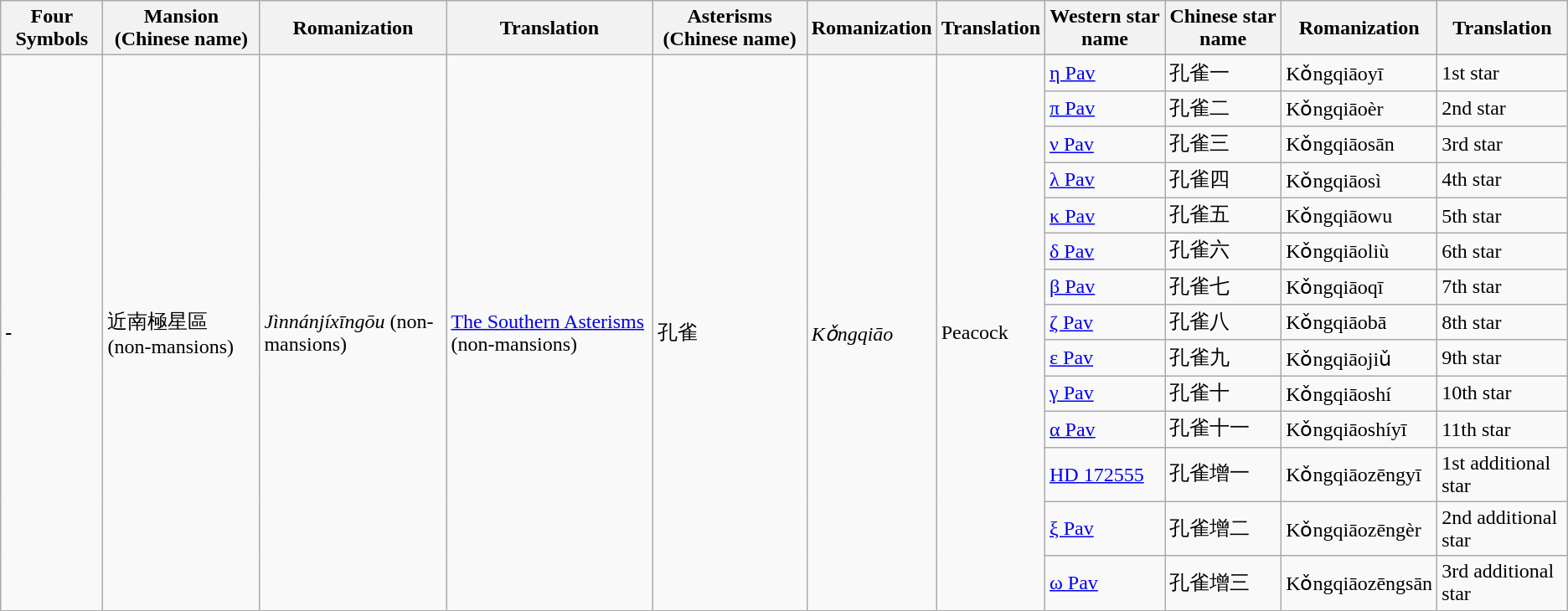<table class="wikitable">
<tr>
<th><strong>Four Symbols</strong></th>
<th><strong>Mansion (Chinese name)</strong></th>
<th><strong>Romanization</strong></th>
<th><strong>Translation</strong></th>
<th><strong>Asterisms (Chinese name)</strong></th>
<th><strong>Romanization</strong></th>
<th><strong>Translation</strong></th>
<th><strong>Western star name</strong></th>
<th><strong>Chinese star name</strong></th>
<th><strong>Romanization</strong></th>
<th><strong>Translation</strong></th>
</tr>
<tr>
<td rowspan="15"><strong>-</strong></td>
<td rowspan="15">近南極星區 (non-mansions)</td>
<td rowspan="15"><em>Jìnnánjíxīngōu</em> (non-mansions)</td>
<td rowspan="15"><a href='#'>The Southern Asterisms</a> (non-mansions)</td>
<td rowspan="15">孔雀</td>
<td rowspan="15"><em>Kǒngqiāo</em></td>
<td rowspan="15">Peacock</td>
</tr>
<tr>
<td><a href='#'>η Pav</a></td>
<td>孔雀一</td>
<td>Kǒngqiāoyī</td>
<td>1st star</td>
</tr>
<tr>
<td><a href='#'>π Pav</a></td>
<td>孔雀二</td>
<td>Kǒngqiāoèr</td>
<td>2nd star</td>
</tr>
<tr>
<td><a href='#'>ν Pav</a></td>
<td>孔雀三</td>
<td>Kǒngqiāosān</td>
<td>3rd star</td>
</tr>
<tr>
<td><a href='#'>λ Pav</a></td>
<td>孔雀四</td>
<td>Kǒngqiāosì</td>
<td>4th star</td>
</tr>
<tr>
<td><a href='#'>κ Pav</a></td>
<td>孔雀五</td>
<td>Kǒngqiāowu</td>
<td>5th star</td>
</tr>
<tr>
<td><a href='#'>δ Pav</a></td>
<td>孔雀六</td>
<td>Kǒngqiāoliù</td>
<td>6th star</td>
</tr>
<tr>
<td><a href='#'>β Pav</a></td>
<td>孔雀七</td>
<td>Kǒngqiāoqī</td>
<td>7th star</td>
</tr>
<tr>
<td><a href='#'>ζ Pav</a></td>
<td>孔雀八</td>
<td>Kǒngqiāobā</td>
<td>8th star</td>
</tr>
<tr>
<td><a href='#'>ε Pav</a></td>
<td>孔雀九</td>
<td>Kǒngqiāojiǔ</td>
<td>9th star</td>
</tr>
<tr>
<td><a href='#'>γ Pav</a></td>
<td>孔雀十</td>
<td>Kǒngqiāoshí</td>
<td>10th star</td>
</tr>
<tr>
<td><a href='#'>α Pav</a></td>
<td>孔雀十一</td>
<td>Kǒngqiāoshíyī</td>
<td>11th star</td>
</tr>
<tr>
<td><a href='#'>HD 172555</a></td>
<td>孔雀增一</td>
<td>Kǒngqiāozēngyī</td>
<td>1st additional star</td>
</tr>
<tr>
<td><a href='#'>ξ Pav</a></td>
<td>孔雀增二</td>
<td>Kǒngqiāozēngèr</td>
<td>2nd additional star</td>
</tr>
<tr>
<td><a href='#'>ω Pav</a></td>
<td>孔雀增三</td>
<td>Kǒngqiāozēngsān</td>
<td>3rd additional star</td>
</tr>
</table>
